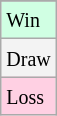<table class="wikitable">
<tr>
</tr>
<tr bgcolor = "#d0ffe3">
<td><small>Win</small></td>
</tr>
<tr bgcolor = "#f3f3f3">
<td><small>Draw</small></td>
</tr>
<tr bgcolor = "#ffd0e3">
<td><small>Loss</small></td>
</tr>
</table>
